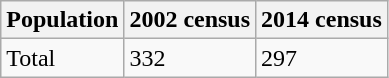<table class="wikitable">
<tr>
<th>Population</th>
<th>2002 census</th>
<th>2014 census</th>
</tr>
<tr>
<td>Total</td>
<td>332</td>
<td>297</td>
</tr>
</table>
